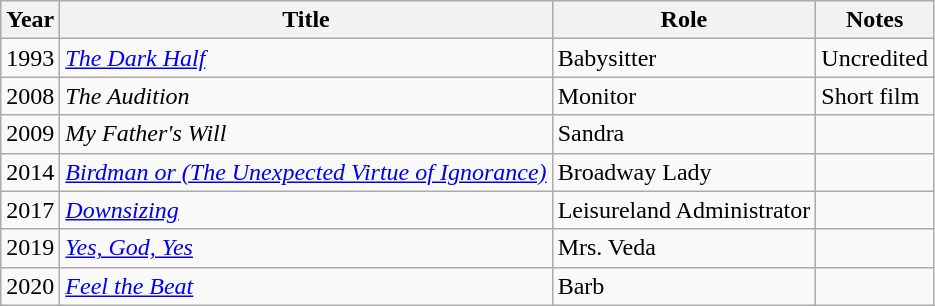<table class="wikitable sortable">
<tr>
<th>Year</th>
<th>Title</th>
<th>Role</th>
<th class="unsortable">Notes</th>
</tr>
<tr>
<td>1993</td>
<td><em><a href='#'>The Dark Half</a></em></td>
<td>Babysitter</td>
<td>Uncredited</td>
</tr>
<tr>
<td>2008</td>
<td><em>The Audition</em></td>
<td>Monitor</td>
<td>Short film</td>
</tr>
<tr>
<td>2009</td>
<td><em>My Father's Will</em></td>
<td>Sandra</td>
<td></td>
</tr>
<tr>
<td>2014</td>
<td><em><a href='#'>Birdman or (The Unexpected Virtue of Ignorance)</a></em></td>
<td>Broadway Lady</td>
<td></td>
</tr>
<tr>
<td>2017</td>
<td><em><a href='#'>Downsizing</a></em></td>
<td>Leisureland Administrator</td>
<td></td>
</tr>
<tr>
<td>2019</td>
<td><em><a href='#'>Yes, God, Yes</a></em></td>
<td>Mrs. Veda</td>
<td></td>
</tr>
<tr>
<td>2020</td>
<td><em><a href='#'>Feel the Beat</a></em></td>
<td>Barb</td>
<td></td>
</tr>
</table>
